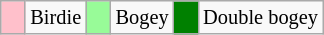<table class="wikitable" span = 50 style="font-size:85%">
<tr>
<td style="background: Pink;" width=10></td>
<td>Birdie</td>
<td style="background: PaleGreen;" width=10></td>
<td>Bogey</td>
<td style="background: Green;" width=10></td>
<td>Double bogey</td>
</tr>
</table>
